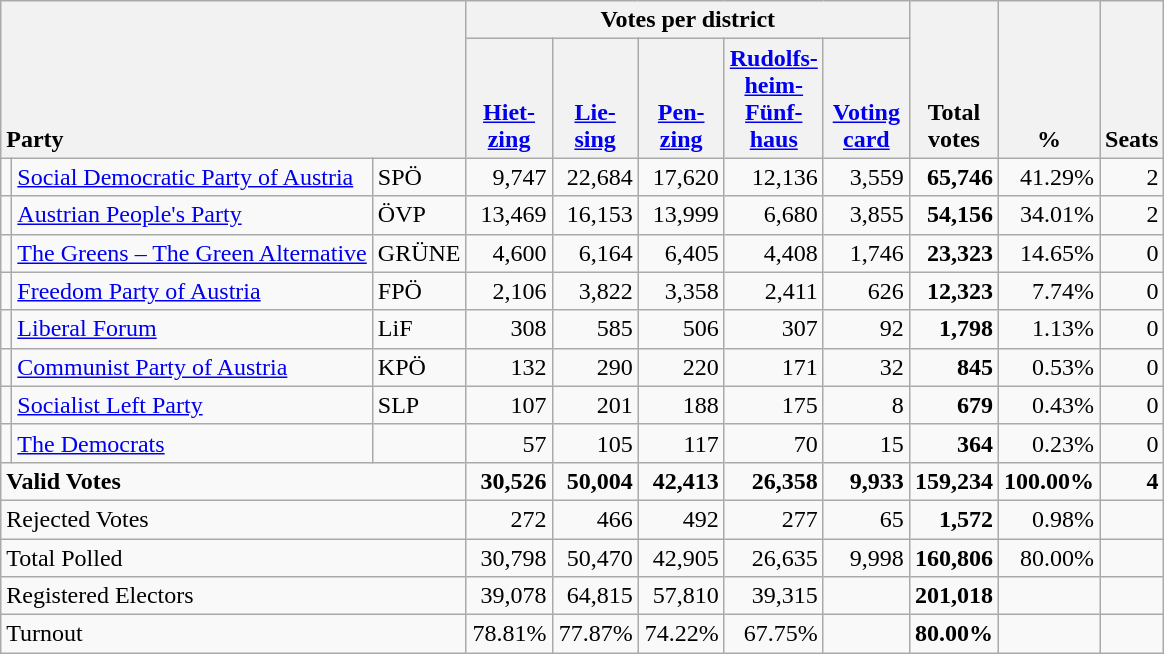<table class="wikitable" border="1" style="text-align:right;">
<tr>
<th style="text-align:left;" valign=bottom rowspan=2 colspan=3>Party</th>
<th colspan=5>Votes per district</th>
<th align=center valign=bottom rowspan=2 width="50">Total<br>votes</th>
<th align=center valign=bottom rowspan=2 width="50">%</th>
<th align=center valign=bottom rowspan=2>Seats</th>
</tr>
<tr>
<th align=center valign=bottom width="50"><a href='#'>Hiet-<br>zing</a></th>
<th align=center valign=bottom width="50"><a href='#'>Lie-<br>sing</a></th>
<th align=center valign=bottom width="50"><a href='#'>Pen-<br>zing</a></th>
<th align=center valign=bottom width="50"><a href='#'>Rudolfs-<br>heim-<br>Fünf-<br>haus</a></th>
<th align=center valign=bottom width="50"><a href='#'>Voting<br>card</a></th>
</tr>
<tr>
<td></td>
<td align=left><a href='#'>Social Democratic Party of Austria</a></td>
<td align=left>SPÖ</td>
<td>9,747</td>
<td>22,684</td>
<td>17,620</td>
<td>12,136</td>
<td>3,559</td>
<td><strong>65,746</strong></td>
<td>41.29%</td>
<td>2</td>
</tr>
<tr>
<td></td>
<td align=left><a href='#'>Austrian People's Party</a></td>
<td align=left>ÖVP</td>
<td>13,469</td>
<td>16,153</td>
<td>13,999</td>
<td>6,680</td>
<td>3,855</td>
<td><strong>54,156</strong></td>
<td>34.01%</td>
<td>2</td>
</tr>
<tr>
<td></td>
<td align=left style="white-space: nowrap;"><a href='#'>The Greens – The Green Alternative</a></td>
<td align=left>GRÜNE</td>
<td>4,600</td>
<td>6,164</td>
<td>6,405</td>
<td>4,408</td>
<td>1,746</td>
<td><strong>23,323</strong></td>
<td>14.65%</td>
<td>0</td>
</tr>
<tr>
<td></td>
<td align=left><a href='#'>Freedom Party of Austria</a></td>
<td align=left>FPÖ</td>
<td>2,106</td>
<td>3,822</td>
<td>3,358</td>
<td>2,411</td>
<td>626</td>
<td><strong>12,323</strong></td>
<td>7.74%</td>
<td>0</td>
</tr>
<tr>
<td></td>
<td align=left><a href='#'>Liberal Forum</a></td>
<td align=left>LiF</td>
<td>308</td>
<td>585</td>
<td>506</td>
<td>307</td>
<td>92</td>
<td><strong>1,798</strong></td>
<td>1.13%</td>
<td>0</td>
</tr>
<tr>
<td></td>
<td align=left><a href='#'>Communist Party of Austria</a></td>
<td align=left>KPÖ</td>
<td>132</td>
<td>290</td>
<td>220</td>
<td>171</td>
<td>32</td>
<td><strong>845</strong></td>
<td>0.53%</td>
<td>0</td>
</tr>
<tr>
<td></td>
<td align=left><a href='#'>Socialist Left Party</a></td>
<td align=left>SLP</td>
<td>107</td>
<td>201</td>
<td>188</td>
<td>175</td>
<td>8</td>
<td><strong>679</strong></td>
<td>0.43%</td>
<td>0</td>
</tr>
<tr>
<td></td>
<td align=left><a href='#'>The Democrats</a></td>
<td align=left></td>
<td>57</td>
<td>105</td>
<td>117</td>
<td>70</td>
<td>15</td>
<td><strong>364</strong></td>
<td>0.23%</td>
<td>0</td>
</tr>
<tr style="font-weight:bold">
<td align=left colspan=3>Valid Votes</td>
<td>30,526</td>
<td>50,004</td>
<td>42,413</td>
<td>26,358</td>
<td>9,933</td>
<td>159,234</td>
<td>100.00%</td>
<td>4</td>
</tr>
<tr>
<td align=left colspan=3>Rejected Votes</td>
<td>272</td>
<td>466</td>
<td>492</td>
<td>277</td>
<td>65</td>
<td><strong>1,572</strong></td>
<td>0.98%</td>
<td></td>
</tr>
<tr>
<td align=left colspan=3>Total Polled</td>
<td>30,798</td>
<td>50,470</td>
<td>42,905</td>
<td>26,635</td>
<td>9,998</td>
<td><strong>160,806</strong></td>
<td>80.00%</td>
<td></td>
</tr>
<tr>
<td align=left colspan=3>Registered Electors</td>
<td>39,078</td>
<td>64,815</td>
<td>57,810</td>
<td>39,315</td>
<td></td>
<td><strong>201,018</strong></td>
<td></td>
<td></td>
</tr>
<tr>
<td align=left colspan=3>Turnout</td>
<td>78.81%</td>
<td>77.87%</td>
<td>74.22%</td>
<td>67.75%</td>
<td></td>
<td><strong>80.00%</strong></td>
<td></td>
<td></td>
</tr>
</table>
